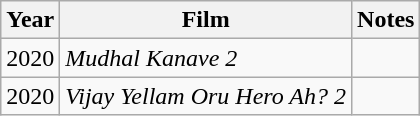<table class="wikitable sortable">
<tr>
<th>Year</th>
<th>Film</th>
<th>Notes</th>
</tr>
<tr>
<td>2020</td>
<td><em>Mudhal Kanave 2</em></td>
<td></td>
</tr>
<tr>
<td>2020</td>
<td><em>Vijay Yellam Oru Hero Ah? 2</em></td>
<td></td>
</tr>
</table>
